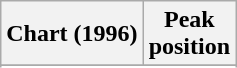<table class="wikitable sortable">
<tr>
<th align="left">Chart (1996)</th>
<th align="center">Peak<br>position</th>
</tr>
<tr>
</tr>
<tr>
</tr>
<tr>
</tr>
</table>
